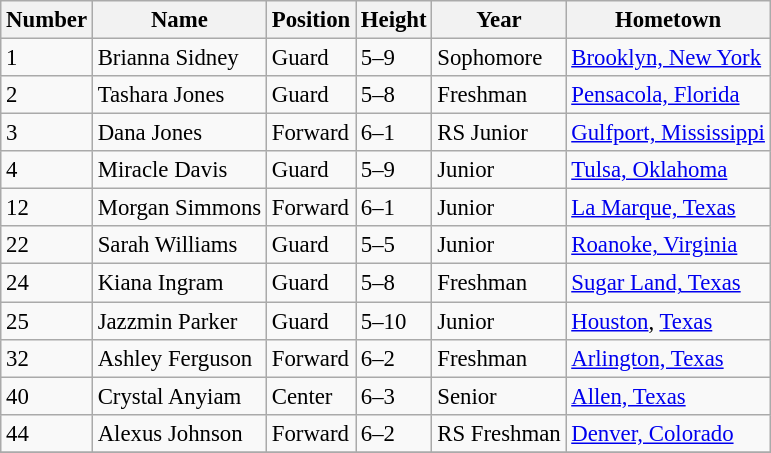<table class="wikitable" style="font-size: 95%;">
<tr>
<th>Number</th>
<th>Name</th>
<th>Position</th>
<th>Height</th>
<th>Year</th>
<th>Hometown</th>
</tr>
<tr>
<td>1</td>
<td>Brianna Sidney</td>
<td>Guard</td>
<td>5–9</td>
<td>Sophomore</td>
<td><a href='#'>Brooklyn, New York</a></td>
</tr>
<tr>
<td>2</td>
<td>Tashara Jones</td>
<td>Guard</td>
<td>5–8</td>
<td>Freshman</td>
<td><a href='#'>Pensacola, Florida</a></td>
</tr>
<tr>
<td>3</td>
<td>Dana Jones</td>
<td>Forward</td>
<td>6–1</td>
<td>RS Junior</td>
<td><a href='#'>Gulfport, Mississippi</a></td>
</tr>
<tr>
<td>4</td>
<td>Miracle Davis</td>
<td>Guard</td>
<td>5–9</td>
<td>Junior</td>
<td><a href='#'>Tulsa, Oklahoma</a></td>
</tr>
<tr>
<td>12</td>
<td>Morgan Simmons</td>
<td>Forward</td>
<td>6–1</td>
<td>Junior</td>
<td><a href='#'>La Marque, Texas</a></td>
</tr>
<tr>
<td>22</td>
<td>Sarah Williams</td>
<td>Guard</td>
<td>5–5</td>
<td>Junior</td>
<td><a href='#'>Roanoke, Virginia</a></td>
</tr>
<tr>
<td>24</td>
<td>Kiana Ingram</td>
<td>Guard</td>
<td>5–8</td>
<td>Freshman</td>
<td><a href='#'>Sugar Land, Texas</a></td>
</tr>
<tr>
<td>25</td>
<td>Jazzmin Parker</td>
<td>Guard</td>
<td>5–10</td>
<td>Junior</td>
<td><a href='#'>Houston</a>, <a href='#'>Texas</a></td>
</tr>
<tr>
<td>32</td>
<td>Ashley Ferguson</td>
<td>Forward</td>
<td>6–2</td>
<td>Freshman</td>
<td><a href='#'>Arlington, Texas</a></td>
</tr>
<tr>
<td>40</td>
<td>Crystal Anyiam</td>
<td>Center</td>
<td>6–3</td>
<td>Senior</td>
<td><a href='#'>Allen, Texas</a></td>
</tr>
<tr>
<td>44</td>
<td>Alexus Johnson</td>
<td>Forward</td>
<td>6–2</td>
<td>RS Freshman</td>
<td><a href='#'>Denver, Colorado</a></td>
</tr>
<tr>
</tr>
</table>
